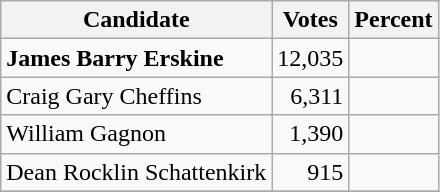<table class="wikitable">
<tr>
<th>Candidate</th>
<th>Votes</th>
<th>Percent</th>
</tr>
<tr>
<td style="font-weight:bold;">James Barry Erskine</td>
<td style="text-align:right;">12,035</td>
<td style="text-align:right;"></td>
</tr>
<tr>
<td>Craig Gary Cheffins</td>
<td style="text-align:right;">6,311</td>
<td style="text-align:right;"></td>
</tr>
<tr>
<td>William Gagnon</td>
<td style="text-align:right;">1,390</td>
<td style="text-align:right;"></td>
</tr>
<tr>
<td>Dean Rocklin Schattenkirk</td>
<td style="text-align:right;">915</td>
<td style="text-align:right;"></td>
</tr>
<tr>
</tr>
</table>
